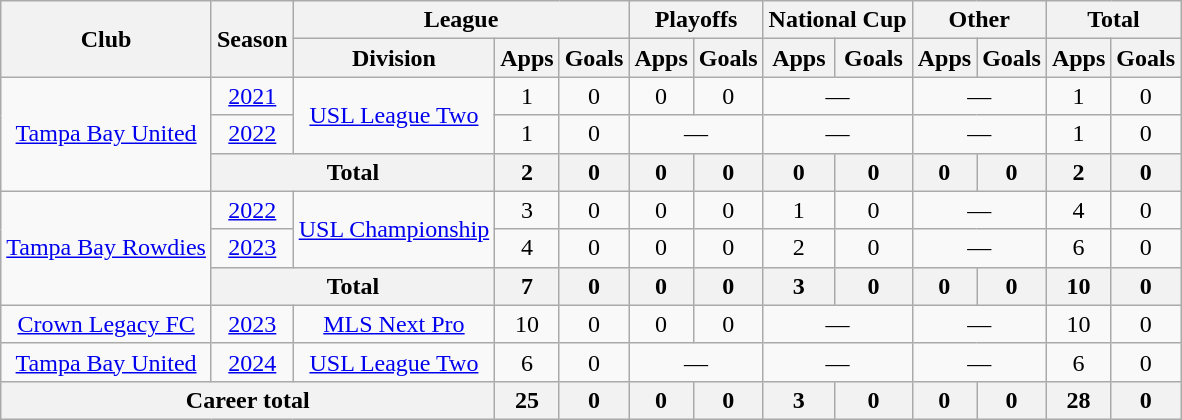<table class="wikitable" style="text-align: center">
<tr>
<th rowspan="2">Club</th>
<th rowspan="2">Season</th>
<th colspan="3">League</th>
<th colspan="2">Playoffs</th>
<th colspan="2">National Cup</th>
<th colspan="2">Other</th>
<th colspan="2">Total</th>
</tr>
<tr>
<th>Division</th>
<th>Apps</th>
<th>Goals</th>
<th>Apps</th>
<th>Goals</th>
<th>Apps</th>
<th>Goals</th>
<th>Apps</th>
<th>Goals</th>
<th>Apps</th>
<th>Goals</th>
</tr>
<tr>
<td rowspan=3><a href='#'>Tampa Bay United</a></td>
<td><a href='#'>2021</a></td>
<td rowspan=2><a href='#'>USL League Two</a></td>
<td>1</td>
<td>0</td>
<td>0</td>
<td>0</td>
<td colspan="2">—</td>
<td colspan="2">—</td>
<td>1</td>
<td>0</td>
</tr>
<tr>
<td><a href='#'>2022</a></td>
<td>1</td>
<td>0</td>
<td colspan="2">—</td>
<td colspan="2">—</td>
<td colspan="2">—</td>
<td>1</td>
<td>0</td>
</tr>
<tr>
<th colspan="2">Total</th>
<th>2</th>
<th>0</th>
<th>0</th>
<th>0</th>
<th>0</th>
<th>0</th>
<th>0</th>
<th>0</th>
<th>2</th>
<th>0</th>
</tr>
<tr>
<td rowspan=3><a href='#'>Tampa Bay Rowdies</a></td>
<td><a href='#'>2022</a></td>
<td rowspan=2><a href='#'>USL Championship</a></td>
<td>3</td>
<td>0</td>
<td>0</td>
<td>0</td>
<td>1</td>
<td>0</td>
<td colspan="2">—</td>
<td>4</td>
<td>0</td>
</tr>
<tr>
<td><a href='#'>2023</a></td>
<td>4</td>
<td>0</td>
<td>0</td>
<td>0</td>
<td>2</td>
<td>0</td>
<td colspan="2">—</td>
<td>6</td>
<td>0</td>
</tr>
<tr>
<th colspan="2">Total</th>
<th>7</th>
<th>0</th>
<th>0</th>
<th>0</th>
<th>3</th>
<th>0</th>
<th>0</th>
<th>0</th>
<th>10</th>
<th>0</th>
</tr>
<tr>
<td><a href='#'>Crown Legacy FC</a></td>
<td><a href='#'>2023</a></td>
<td><a href='#'>MLS Next Pro</a></td>
<td>10</td>
<td>0</td>
<td>0</td>
<td>0</td>
<td colspan="2">—</td>
<td colspan="2">—</td>
<td>10</td>
<td>0</td>
</tr>
<tr>
<td><a href='#'>Tampa Bay United</a></td>
<td><a href='#'>2024</a></td>
<td><a href='#'>USL League Two</a></td>
<td>6</td>
<td>0</td>
<td colspan="2">—</td>
<td colspan="2">—</td>
<td colspan="2">—</td>
<td>6</td>
<td>0</td>
</tr>
<tr>
<th colspan="3">Career total</th>
<th>25</th>
<th>0</th>
<th>0</th>
<th>0</th>
<th>3</th>
<th>0</th>
<th>0</th>
<th>0</th>
<th>28</th>
<th>0</th>
</tr>
</table>
